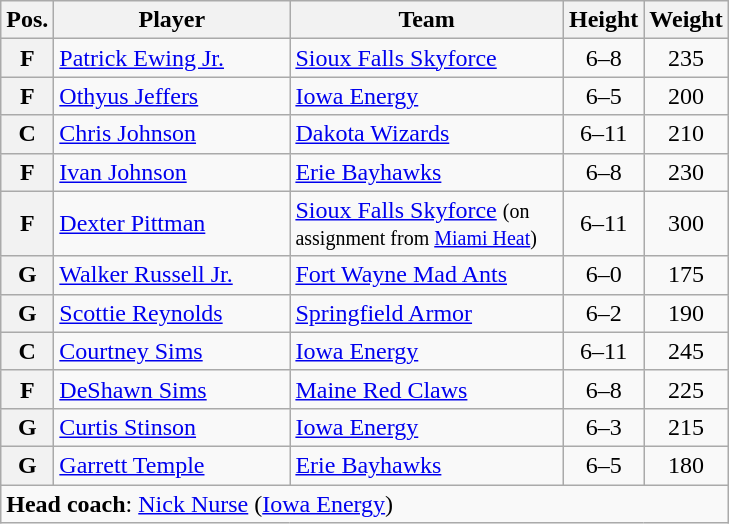<table class="wikitable">
<tr>
<th>Pos.</th>
<th style="width:150px;">Player</th>
<th width=175>Team</th>
<th>Height</th>
<th>Weight</th>
</tr>
<tr>
<th>F</th>
<td><a href='#'>Patrick Ewing Jr.</a></td>
<td><a href='#'>Sioux Falls Skyforce</a></td>
<td align=center>6–8</td>
<td align=center>235</td>
</tr>
<tr>
<th>F</th>
<td><a href='#'>Othyus Jeffers</a></td>
<td><a href='#'>Iowa Energy</a></td>
<td align=center>6–5</td>
<td align=center>200</td>
</tr>
<tr>
<th>C</th>
<td><a href='#'>Chris Johnson</a></td>
<td><a href='#'>Dakota Wizards</a></td>
<td align=center>6–11</td>
<td align=center>210</td>
</tr>
<tr>
<th>F</th>
<td><a href='#'>Ivan Johnson</a></td>
<td><a href='#'>Erie Bayhawks</a></td>
<td align=center>6–8</td>
<td align=center>230</td>
</tr>
<tr>
<th>F</th>
<td><a href='#'>Dexter Pittman</a></td>
<td><a href='#'>Sioux Falls Skyforce</a> <small> (on assignment from <a href='#'>Miami Heat</a>) </small></td>
<td align=center>6–11</td>
<td align=center>300</td>
</tr>
<tr>
<th>G</th>
<td><a href='#'>Walker Russell Jr.</a></td>
<td><a href='#'>Fort Wayne Mad Ants</a></td>
<td align=center>6–0</td>
<td align=center>175</td>
</tr>
<tr>
<th>G</th>
<td><a href='#'>Scottie Reynolds</a></td>
<td><a href='#'>Springfield Armor</a></td>
<td align=center>6–2</td>
<td align=center>190</td>
</tr>
<tr>
<th>C</th>
<td><a href='#'>Courtney Sims</a></td>
<td><a href='#'>Iowa Energy</a></td>
<td align=center>6–11</td>
<td align=center>245</td>
</tr>
<tr>
<th>F</th>
<td><a href='#'>DeShawn Sims</a></td>
<td><a href='#'>Maine Red Claws</a></td>
<td align=center>6–8</td>
<td align=center>225</td>
</tr>
<tr>
<th>G</th>
<td><a href='#'>Curtis Stinson</a></td>
<td><a href='#'>Iowa Energy</a></td>
<td align=center>6–3</td>
<td align=center>215</td>
</tr>
<tr>
<th>G</th>
<td><a href='#'>Garrett Temple</a></td>
<td><a href='#'>Erie Bayhawks</a></td>
<td align=center>6–5</td>
<td align=center>180</td>
</tr>
<tr>
<td colspan="5"><strong>Head coach</strong>: <a href='#'>Nick Nurse</a> (<a href='#'>Iowa Energy</a>)</td>
</tr>
</table>
